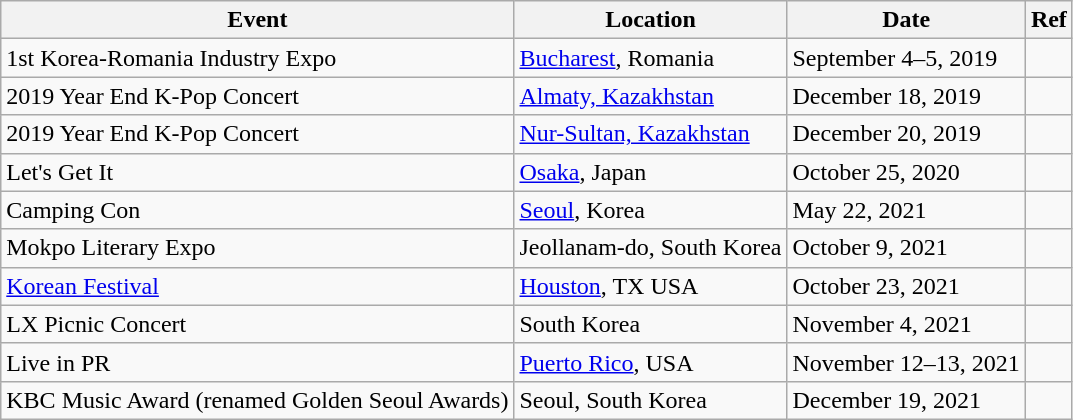<table class="wikitable">
<tr>
<th>Event</th>
<th>Location</th>
<th>Date</th>
<th>Ref</th>
</tr>
<tr>
<td>1st Korea-Romania Industry Expo</td>
<td><a href='#'>Bucharest</a>, Romania</td>
<td>September 4–5, 2019</td>
<td></td>
</tr>
<tr>
<td>2019 Year End K-Pop Concert</td>
<td><a href='#'>Almaty, Kazakhstan</a></td>
<td>December 18, 2019</td>
<td></td>
</tr>
<tr>
<td>2019 Year End K-Pop Concert</td>
<td><a href='#'>Nur-Sultan, Kazakhstan</a></td>
<td>December 20, 2019</td>
<td></td>
</tr>
<tr>
<td>Let's Get It</td>
<td><a href='#'>Osaka</a>, Japan</td>
<td>October 25, 2020</td>
<td></td>
</tr>
<tr>
<td>Camping Con</td>
<td><a href='#'>Seoul</a>, Korea</td>
<td>May 22, 2021</td>
<td></td>
</tr>
<tr>
<td>Mokpo Literary Expo</td>
<td>Jeollanam-do, South Korea</td>
<td>October 9, 2021</td>
<td></td>
</tr>
<tr>
<td><a href='#'>Korean Festival</a></td>
<td><a href='#'>Houston</a>, TX USA</td>
<td>October 23, 2021</td>
<td></td>
</tr>
<tr>
<td>LX Picnic Concert</td>
<td>South Korea</td>
<td>November 4, 2021</td>
<td></td>
</tr>
<tr>
<td>Live in PR</td>
<td><a href='#'>Puerto Rico</a>, USA</td>
<td>November 12–13, 2021</td>
<td></td>
</tr>
<tr>
<td>KBC Music Award (renamed Golden Seoul Awards)</td>
<td>Seoul, South Korea</td>
<td>December 19, 2021</td>
<td></td>
</tr>
</table>
